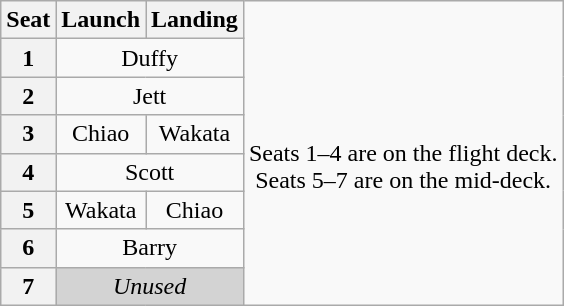<table class="wikitable" style="text-align:center">
<tr>
<th>Seat</th>
<th>Launch</th>
<th>Landing</th>
<td rowspan=8><br>Seats 1–4 are on the flight deck.<br>Seats 5–7 are on the mid-deck.</td>
</tr>
<tr>
<th>1</th>
<td colspan=2>Duffy</td>
</tr>
<tr>
<th>2</th>
<td colspan=2>Jett</td>
</tr>
<tr>
<th>3</th>
<td>Chiao</td>
<td>Wakata</td>
</tr>
<tr>
<th>4</th>
<td colspan=2>Scott</td>
</tr>
<tr>
<th>5</th>
<td>Wakata</td>
<td>Chiao</td>
</tr>
<tr>
<th>6</th>
<td colspan=2>Barry</td>
</tr>
<tr>
<th>7</th>
<td colspan=2 style="background-color:lightgray"><em>Unused</em></td>
</tr>
</table>
